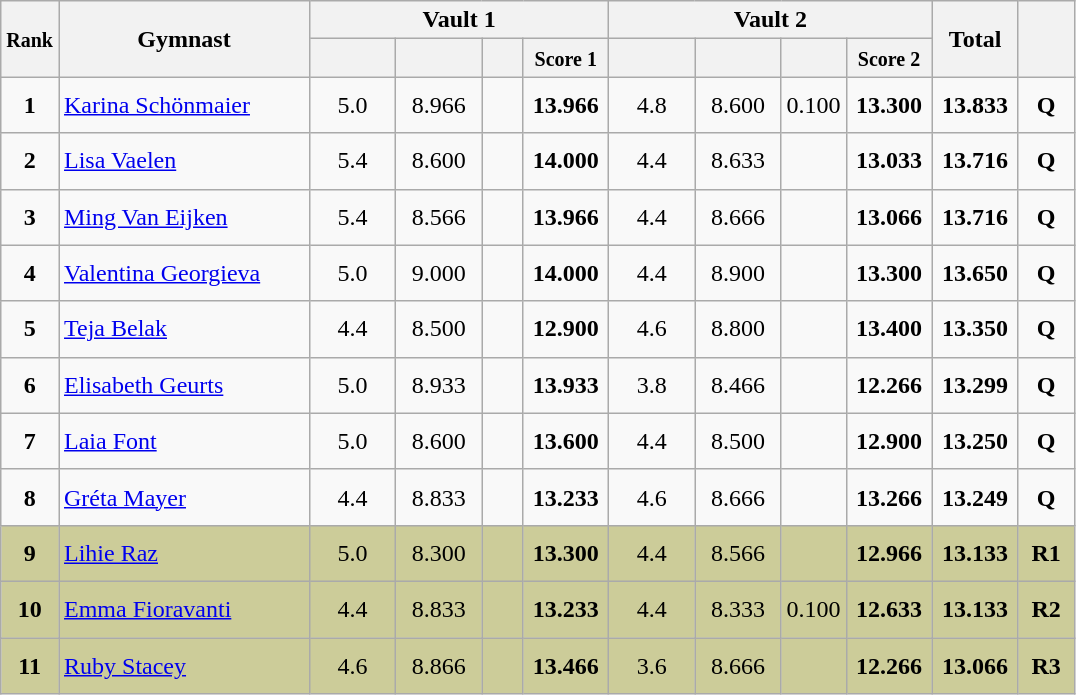<table style="text-align:center;" class="wikitable sortable">
<tr>
<th style="width:15px;" rowspan="2"><small>Rank</small></th>
<th style="width:160px;" rowspan="2">Gymnast</th>
<th colspan="4">Vault 1</th>
<th colspan="4">Vault 2</th>
<th style="width:50px;" rowspan="2">Total</th>
<th style="width:30px;" rowspan="2"><small></small></th>
</tr>
<tr>
<th style="width:50px;"><small></small></th>
<th style="width:50px;"><small></small></th>
<th style="width:20px;"><small></small></th>
<th style="width:50px;"><small>Score 1</small></th>
<th style="width:50px;"><small></small></th>
<th style="width:50px;"><small></small></th>
<th style="width:20px;"><small></small></th>
<th style="width:50px;"><small>Score 2</small></th>
</tr>
<tr>
<td scope="row" style="text-align:center"><strong>1</strong></td>
<td style="height:30px; text-align:left;"> <a href='#'>Karina Schönmaier</a></td>
<td>5.0</td>
<td>8.966</td>
<td></td>
<td><strong>13.966</strong></td>
<td>4.8</td>
<td>8.600</td>
<td>0.100</td>
<td><strong>13.300</strong></td>
<td><strong>13.833</strong></td>
<td><strong>Q</strong></td>
</tr>
<tr>
<td scope="row" style="text-align:center"><strong>2</strong></td>
<td style="height:30px; text-align:left;"> <a href='#'>Lisa Vaelen</a></td>
<td>5.4</td>
<td>8.600</td>
<td></td>
<td><strong>14.000</strong></td>
<td>4.4</td>
<td>8.633</td>
<td></td>
<td><strong>13.033</strong></td>
<td><strong>13.716</strong></td>
<td><strong>Q</strong></td>
</tr>
<tr>
<td scope="row" style="text-align:center"><strong>3</strong></td>
<td style="height:30px; text-align:left;"> <a href='#'>Ming Van Eijken</a></td>
<td>5.4</td>
<td>8.566</td>
<td></td>
<td><strong>13.966</strong></td>
<td>4.4</td>
<td>8.666</td>
<td></td>
<td><strong>13.066</strong></td>
<td><strong>13.716</strong></td>
<td><strong>Q</strong></td>
</tr>
<tr>
<td scope="row" style="text-align:center"><strong>4</strong></td>
<td style="height:30px; text-align:left;"> <a href='#'>Valentina Georgieva</a></td>
<td>5.0</td>
<td>9.000</td>
<td></td>
<td><strong>14.000</strong></td>
<td>4.4</td>
<td>8.900</td>
<td></td>
<td><strong>13.300</strong></td>
<td><strong>13.650</strong></td>
<td><strong>Q</strong></td>
</tr>
<tr>
<td scope="row" style="text-align:center"><strong>5</strong></td>
<td style="height:30px; text-align:left;"> <a href='#'>Teja Belak</a></td>
<td>4.4</td>
<td>8.500</td>
<td></td>
<td><strong>12.900</strong></td>
<td>4.6</td>
<td>8.800</td>
<td></td>
<td><strong>13.400</strong></td>
<td><strong>13.350</strong></td>
<td><strong>Q</strong></td>
</tr>
<tr>
<td scope="row" style="text-align:center"><strong>6</strong></td>
<td style="height:30px; text-align:left;"> <a href='#'>Elisabeth Geurts</a></td>
<td>5.0</td>
<td>8.933</td>
<td></td>
<td><strong>13.933</strong></td>
<td>3.8</td>
<td>8.466</td>
<td></td>
<td><strong>12.266</strong></td>
<td><strong>13.299</strong></td>
<td><strong>Q</strong></td>
</tr>
<tr>
<td scope="row" style="text-align:center"><strong>7</strong></td>
<td style="height:30px; text-align:left;"> <a href='#'>Laia Font</a></td>
<td>5.0</td>
<td>8.600</td>
<td></td>
<td><strong>13.600</strong></td>
<td>4.4</td>
<td>8.500</td>
<td></td>
<td><strong>12.900</strong></td>
<td><strong>13.250</strong></td>
<td><strong>Q</strong></td>
</tr>
<tr>
<td scope="row" style="text-align:center"><strong>8</strong></td>
<td style="height:30px; text-align:left;"> <a href='#'>Gréta Mayer</a></td>
<td>4.4</td>
<td>8.833</td>
<td></td>
<td><strong>13.233</strong></td>
<td>4.6</td>
<td>8.666</td>
<td></td>
<td><strong>13.266</strong></td>
<td><strong>13.249</strong></td>
<td><strong>Q</strong></td>
</tr>
<tr style="background:#cccc99;">
<td scope="row" style="text-align:center"><strong>9</strong></td>
<td style="height:30px; text-align:left;"> <a href='#'>Lihie Raz</a></td>
<td>5.0</td>
<td>8.300</td>
<td></td>
<td><strong>13.300</strong></td>
<td>4.4</td>
<td>8.566</td>
<td></td>
<td><strong>12.966</strong></td>
<td><strong>13.133</strong></td>
<td><strong>R1</strong></td>
</tr>
<tr style="background:#cccc99;">
<td scope="row" style="text-align:center"><strong>10</strong></td>
<td style="height:30px; text-align:left;"> <a href='#'>Emma Fioravanti</a></td>
<td>4.4</td>
<td>8.833</td>
<td></td>
<td><strong>13.233</strong></td>
<td>4.4</td>
<td>8.333</td>
<td>0.100</td>
<td><strong>12.633</strong></td>
<td><strong>13.133</strong></td>
<td><strong>R2</strong></td>
</tr>
<tr style="background:#cccc99;">
<td scope="row" style="text-align:center"><strong>11</strong></td>
<td style="height:30px; text-align:left;"> <a href='#'>Ruby Stacey</a></td>
<td>4.6</td>
<td>8.866</td>
<td></td>
<td><strong>13.466</strong></td>
<td>3.6</td>
<td>8.666</td>
<td></td>
<td><strong>12.266</strong></td>
<td><strong>13.066</strong></td>
<td><strong>R3</strong></td>
</tr>
</table>
